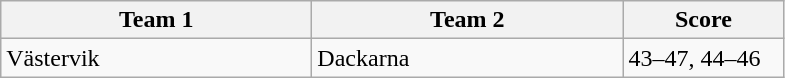<table class="wikitable" style="font-size: 100%">
<tr>
<th width=200>Team 1</th>
<th width=200>Team 2</th>
<th width=100>Score</th>
</tr>
<tr>
<td>Västervik</td>
<td>Dackarna</td>
<td>43–47, 44–46</td>
</tr>
</table>
